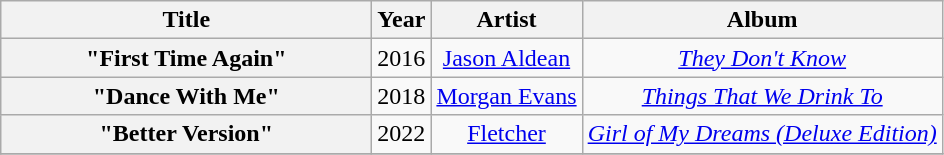<table class="wikitable plainrowheaders" style="text-align:center;">
<tr>
<th scope="col" style="width:15em;">Title</th>
<th scope="col">Year</th>
<th scope="col">Artist</th>
<th scope="col">Album</th>
</tr>
<tr>
<th scope="row">"First Time Again"</th>
<td>2016</td>
<td><a href='#'>Jason Aldean</a></td>
<td><em><a href='#'>They Don't Know</a></em></td>
</tr>
<tr>
<th scope="row">"Dance With Me"</th>
<td>2018</td>
<td><a href='#'>Morgan Evans</a></td>
<td><em><a href='#'>Things That We Drink To</a></em></td>
</tr>
<tr>
<th scope="row">"Better Version"</th>
<td>2022</td>
<td><a href='#'>Fletcher</a></td>
<td><em><a href='#'>Girl of My Dreams (Deluxe Edition)</a></em></td>
</tr>
<tr>
</tr>
</table>
